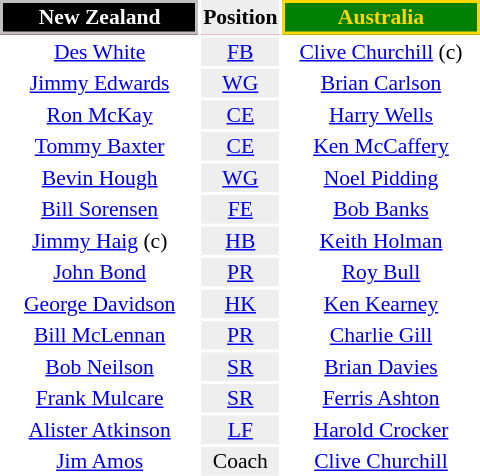<table align=right style="font-size:90%; margin-left:1em">
<tr bgcolor=#FF0033>
<th align="centre" width="126" style="border: 2px solid silver; background: Black; color: white">New Zealand</th>
<th align="center" style="background: #eeeeee; color: black">Position</th>
<th align="centre" width="126" style="border: 2px solid gold; background: green; color: gold">Australia</th>
</tr>
<tr>
<td align="center"><a href='#'>Des White</a></td>
<td align="center" style="background: #eeeeee"><a href='#'>FB</a></td>
<td align="center"><a href='#'>Clive Churchill</a> (c)</td>
</tr>
<tr>
<td align="center"><a href='#'>Jimmy Edwards</a></td>
<td align="center" style="background: #eeeeee"><a href='#'>WG</a></td>
<td align="center"><a href='#'>Brian Carlson</a></td>
</tr>
<tr>
<td align="center"><a href='#'>Ron McKay</a></td>
<td align="center" style="background: #eeeeee"><a href='#'>CE</a></td>
<td align="center"><a href='#'>Harry Wells</a></td>
</tr>
<tr>
<td align="center"><a href='#'>Tommy Baxter</a></td>
<td align="center" style="background: #eeeeee"><a href='#'>CE</a></td>
<td align="center"><a href='#'>Ken McCaffery</a></td>
</tr>
<tr>
<td align="center"><a href='#'>Bevin Hough</a></td>
<td align="center" style="background: #eeeeee"><a href='#'>WG</a></td>
<td align="center"><a href='#'>Noel Pidding</a></td>
</tr>
<tr>
<td align="center"><a href='#'>Bill Sorensen</a></td>
<td align="center" style="background: #eeeeee"><a href='#'>FE</a></td>
<td align="center"><a href='#'>Bob Banks</a></td>
</tr>
<tr>
<td align="center"><a href='#'>Jimmy Haig</a> (c)</td>
<td align="center" style="background: #eeeeee"><a href='#'>HB</a></td>
<td align="center"><a href='#'>Keith Holman</a></td>
</tr>
<tr>
<td align="center"><a href='#'>John Bond</a></td>
<td align="center" style="background: #eeeeee"><a href='#'>PR</a></td>
<td align="center"><a href='#'>Roy Bull</a></td>
</tr>
<tr>
<td align="center"><a href='#'>George Davidson</a></td>
<td align="center" style="background: #eeeeee"><a href='#'>HK</a></td>
<td align="center"><a href='#'>Ken Kearney</a></td>
</tr>
<tr>
<td align="center"><a href='#'>Bill McLennan</a></td>
<td align="center" style="background: #eeeeee"><a href='#'>PR</a></td>
<td align="center"><a href='#'>Charlie Gill</a></td>
</tr>
<tr>
<td align="center"><a href='#'>Bob Neilson</a></td>
<td align="center" style="background: #eeeeee"><a href='#'>SR</a></td>
<td align="center"><a href='#'>Brian Davies</a></td>
</tr>
<tr>
<td align="center"><a href='#'>Frank Mulcare</a></td>
<td align="center" style="background: #eeeeee"><a href='#'>SR</a></td>
<td align="center"><a href='#'>Ferris Ashton</a></td>
</tr>
<tr>
<td align="center"><a href='#'>Alister Atkinson</a></td>
<td align="center" style="background: #eeeeee"><a href='#'>LF</a></td>
<td align="center"><a href='#'>Harold Crocker</a></td>
</tr>
<tr>
<td align="center"><a href='#'>Jim Amos</a></td>
<td align="center" style="background: #eeeeee">Coach</td>
<td align="center"><a href='#'>Clive Churchill</a></td>
</tr>
</table>
